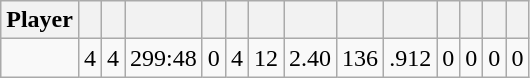<table class="wikitable sortable" style="text-align:center;">
<tr>
<th>Player</th>
<th></th>
<th></th>
<th></th>
<th></th>
<th></th>
<th></th>
<th></th>
<th></th>
<th></th>
<th></th>
<th></th>
<th></th>
<th></th>
</tr>
<tr>
<td></td>
<td>4</td>
<td>4</td>
<td>299:48</td>
<td>0</td>
<td>4</td>
<td>12</td>
<td>2.40</td>
<td>136</td>
<td>.912</td>
<td>0</td>
<td>0</td>
<td>0</td>
<td>0</td>
</tr>
</table>
